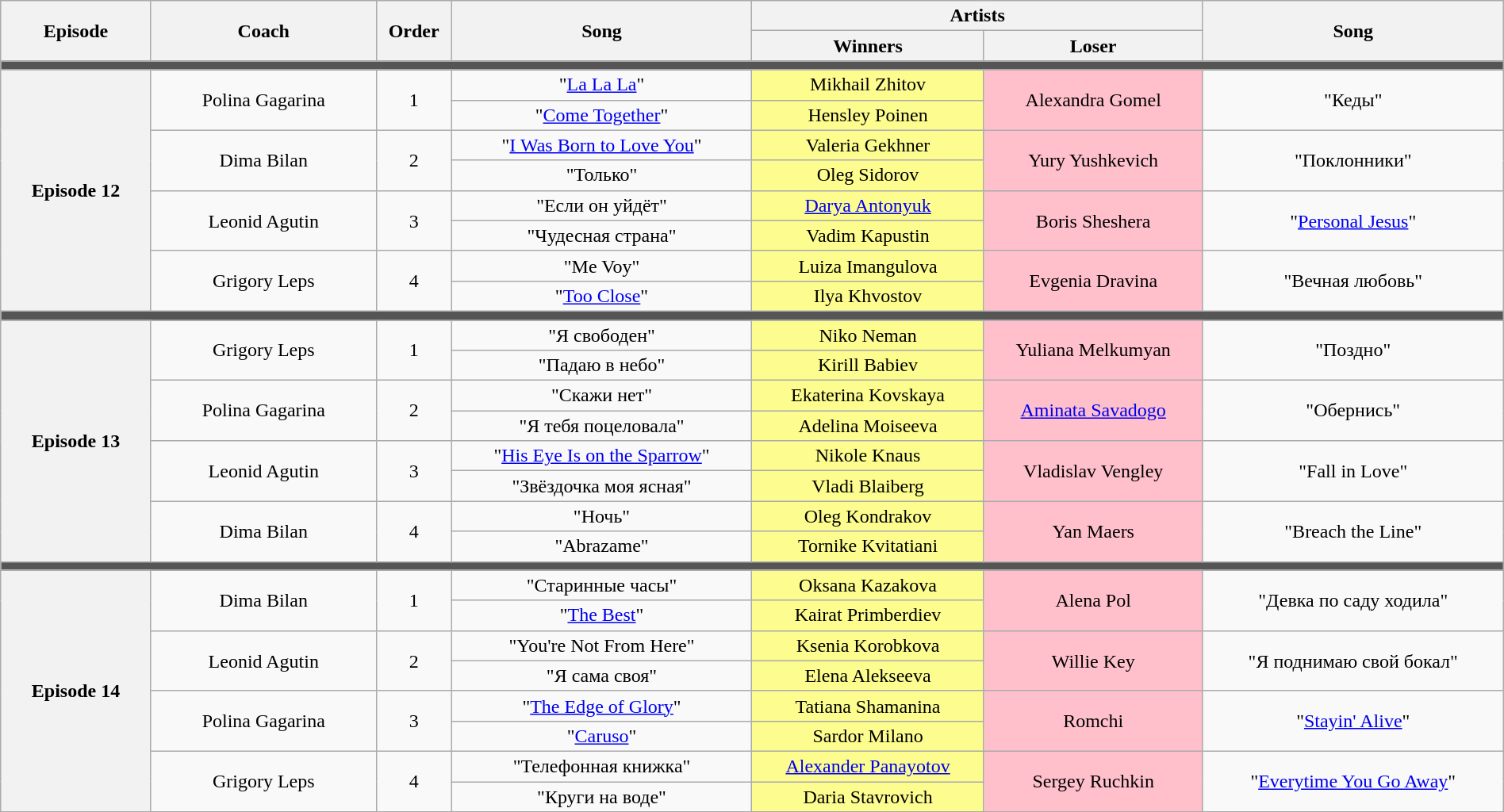<table class="wikitable" style="text-align: center; width:100%;">
<tr>
<th rowspan=2 width="10%">Episode</th>
<th rowspan=2 width="15%">Coach</th>
<th rowspan=2 width="5%">Order</th>
<th rowspan=2 width="20%">Song</th>
<th colspan=2 width="30%">Artists</th>
<th rowspan=2 width="20%">Song</th>
</tr>
<tr>
<th>Winners</th>
<th>Loser</th>
</tr>
<tr>
<td style="background:#555555;" colspan="7"></td>
</tr>
<tr>
<th rowspan="8">Episode 12 <br><small></small></th>
<td rowspan="2">Polina Gagarina</td>
<td rowspan="2">1</td>
<td>"<a href='#'>La La La</a>"</td>
<td style="background:#fdfc8f">Mikhail Zhitov</td>
<td style="background:pink" rowspan="2">Alexandra Gomel</td>
<td rowspan="2">"Кеды"</td>
</tr>
<tr>
<td>"<a href='#'>Come Together</a>"</td>
<td style="background:#fdfc8f">Hensley Poinen</td>
</tr>
<tr>
<td rowspan="2">Dima Bilan</td>
<td rowspan="2">2</td>
<td>"<a href='#'>I Was Born to Love You</a>"</td>
<td style="background:#fdfc8f">Valeria Gekhner</td>
<td style="background:pink" rowspan="2">Yury Yushkevich</td>
<td rowspan="2">"Поклонники"</td>
</tr>
<tr>
<td>"Только"</td>
<td style="background:#fdfc8f">Oleg Sidorov</td>
</tr>
<tr>
<td rowspan="2">Leonid Agutin</td>
<td rowspan="2">3</td>
<td>"Если он уйдёт"</td>
<td style="background:#fdfc8f"><a href='#'>Darya Antonyuk</a></td>
<td style="background:pink" rowspan="2">Boris Sheshera</td>
<td rowspan="2">"<a href='#'>Personal Jesus</a>"</td>
</tr>
<tr>
<td>"Чудесная страна"</td>
<td style="background:#fdfc8f">Vadim Kapustin</td>
</tr>
<tr>
<td rowspan="2">Grigory Leps</td>
<td rowspan="2">4</td>
<td>"Me Voy"</td>
<td style="background:#fdfc8f">Luiza Imangulova</td>
<td style="background:pink" rowspan="2">Evgenia Dravina</td>
<td rowspan="2">"Вечная любовь"</td>
</tr>
<tr>
<td>"<a href='#'>Too Close</a>"</td>
<td style="background:#fdfc8f">Ilya Khvostov</td>
</tr>
<tr>
<td style="background:#555555;" colspan="7"></td>
</tr>
<tr>
<th rowspan="8">Episode 13 <br><small></small></th>
<td rowspan="2">Grigory Leps</td>
<td rowspan="2">1</td>
<td>"Я свободен"</td>
<td style="background:#fdfc8f">Niko Neman</td>
<td style="background:pink" rowspan="2">Yuliana Melkumyan</td>
<td rowspan="2">"Поздно"</td>
</tr>
<tr>
<td>"Падаю в небо"</td>
<td style="background:#fdfc8f">Kirill Babiev</td>
</tr>
<tr>
<td rowspan="2">Polina Gagarina</td>
<td rowspan="2">2</td>
<td>"Скажи нет"</td>
<td style="background:#fdfc8f">Ekaterina Kovskaya</td>
<td style="background:pink" rowspan="2"><a href='#'>Aminata Savadogo</a></td>
<td rowspan="2">"Обернись"</td>
</tr>
<tr>
<td>"Я тебя поцеловала"</td>
<td style="background:#fdfc8f">Adelina Moiseeva</td>
</tr>
<tr>
<td rowspan="2">Leonid Agutin</td>
<td rowspan="2">3</td>
<td>"<a href='#'>His Eye Is on the Sparrow</a>"</td>
<td style="background:#fdfc8f">Nikole Knaus</td>
<td style="background:pink" rowspan="2">Vladislav Vengley</td>
<td rowspan="2">"Fall in Love"</td>
</tr>
<tr>
<td>"Звёздочка моя ясная"</td>
<td style="background:#fdfc8f">Vladi Blaiberg</td>
</tr>
<tr>
<td rowspan="2">Dima Bilan</td>
<td rowspan="2">4</td>
<td>"Ночь"</td>
<td style="background:#fdfc8f">Oleg Kondrakov</td>
<td style="background:pink" rowspan="2">Yan Maers</td>
<td rowspan="2">"Breach the Line"</td>
</tr>
<tr>
<td>"Abrazame"</td>
<td style="background:#fdfc8f">Tornike Kvitatiani</td>
</tr>
<tr>
<td style="background:#555555;" colspan="7"></td>
</tr>
<tr>
<th rowspan="8">Episode 14 <br><small></small></th>
<td rowspan="2">Dima Bilan</td>
<td rowspan="2">1</td>
<td>"Старинные часы"</td>
<td style="background:#fdfc8f">Oksana Kazakova</td>
<td style="background:pink" rowspan="2">Alena Pol</td>
<td rowspan="2">"Девка по саду ходила"</td>
</tr>
<tr>
<td>"<a href='#'>The Best</a>"</td>
<td style="background:#fdfc8f">Kairat Primberdiev</td>
</tr>
<tr>
<td rowspan="2">Leonid Agutin</td>
<td rowspan="2">2</td>
<td>"You're Not From Here"</td>
<td style="background:#fdfc8f">Ksenia Korobkova</td>
<td style="background:pink" rowspan="2">Willie Key</td>
<td rowspan="2">"Я поднимаю свой бокал"</td>
</tr>
<tr>
<td>"Я сама своя"</td>
<td style="background:#fdfc8f">Elena Alekseeva</td>
</tr>
<tr>
<td rowspan="2">Polina Gagarina</td>
<td rowspan="2">3</td>
<td>"<a href='#'>The Edge of Glory</a>"</td>
<td style="background:#fdfc8f">Tatiana Shamanina</td>
<td style="background:pink" rowspan="2">Romchi</td>
<td rowspan="2">"<a href='#'>Stayin' Alive</a>"</td>
</tr>
<tr>
<td>"<a href='#'>Caruso</a>"</td>
<td style="background:#fdfc8f">Sardor Milano</td>
</tr>
<tr>
<td rowspan="2">Grigory Leps</td>
<td rowspan="2">4</td>
<td>"Телефонная книжка"</td>
<td style="background:#fdfc8f"><a href='#'>Alexander Panayotov</a></td>
<td style="background:pink" rowspan="2">Sergey Ruchkin</td>
<td rowspan="2">"<a href='#'>Everytime You Go Away</a>"</td>
</tr>
<tr>
<td>"Круги на воде"</td>
<td style="background:#fdfc8f">Daria Stavrovich</td>
</tr>
<tr>
</tr>
</table>
